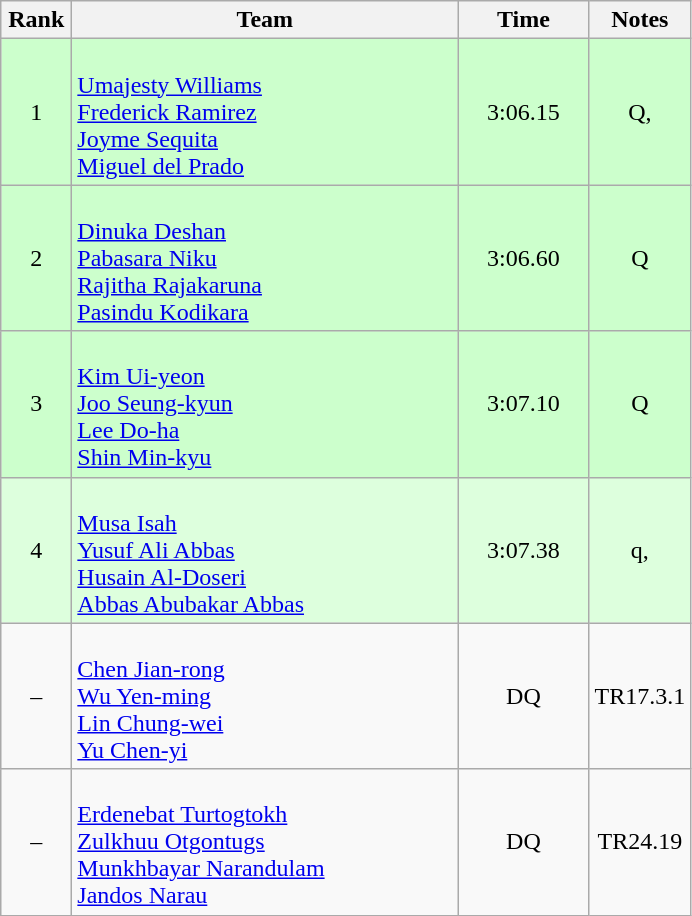<table class="wikitable" style="text-align:center">
<tr>
<th width=40>Rank</th>
<th width=250>Team</th>
<th width=80>Time</th>
<th width=50>Notes</th>
</tr>
<tr bgcolor=ccffcc>
<td>1</td>
<td align=left><br><a href='#'>Umajesty Williams</a><br><a href='#'>Frederick Ramirez</a><br><a href='#'>Joyme Sequita</a><br><a href='#'>Miguel del Prado</a></td>
<td>3:06.15</td>
<td>Q, </td>
</tr>
<tr bgcolor=ccffcc>
<td>2</td>
<td align=left><br><a href='#'>Dinuka Deshan</a><br><a href='#'>Pabasara Niku</a><br><a href='#'>Rajitha Rajakaruna</a><br><a href='#'>Pasindu Kodikara</a></td>
<td>3:06.60</td>
<td>Q</td>
</tr>
<tr bgcolor=ccffcc>
<td>3</td>
<td align=left><br><a href='#'>Kim Ui-yeon</a><br><a href='#'>Joo Seung-kyun</a><br><a href='#'>Lee Do-ha</a><br><a href='#'>Shin Min-kyu</a></td>
<td>3:07.10</td>
<td>Q</td>
</tr>
<tr bgcolor=ddffdd>
<td>4</td>
<td align=left><br><a href='#'>Musa Isah</a><br><a href='#'>Yusuf Ali Abbas</a><br><a href='#'>Husain Al-Doseri</a><br><a href='#'>Abbas Abubakar Abbas</a></td>
<td>3:07.38</td>
<td>q, </td>
</tr>
<tr>
<td>–</td>
<td align=left><br><a href='#'>Chen Jian-rong</a><br><a href='#'>Wu Yen-ming</a><br><a href='#'>Lin Chung-wei</a><br><a href='#'>Yu Chen-yi</a></td>
<td>DQ</td>
<td>TR17.3.1</td>
</tr>
<tr>
<td>–</td>
<td align=left><br><a href='#'>Erdenebat Turtogtokh</a><br><a href='#'>Zulkhuu Otgontugs</a><br><a href='#'>Munkhbayar Narandulam</a><br><a href='#'>Jandos Narau</a></td>
<td>DQ</td>
<td>TR24.19</td>
</tr>
</table>
